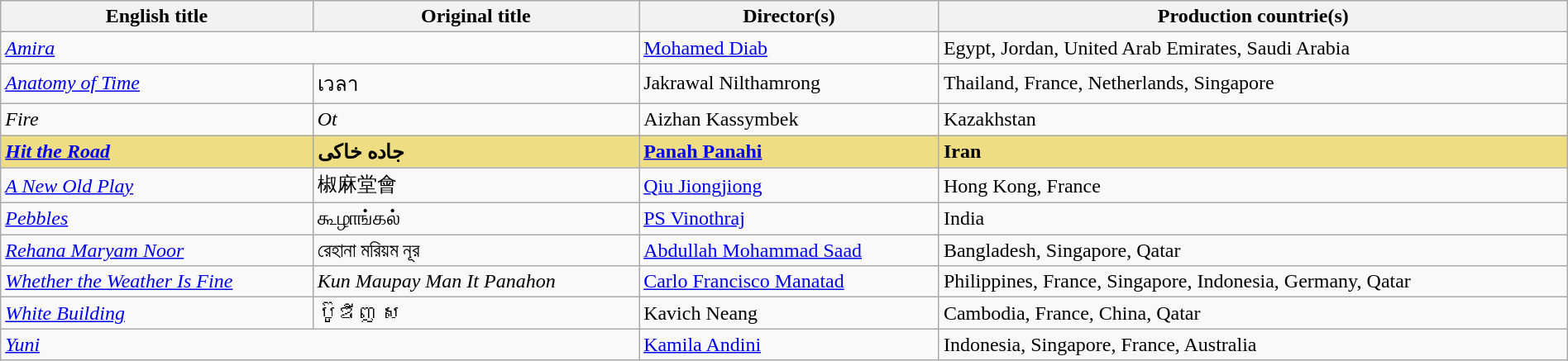<table class="sortable wikitable" style="width:100%; margin-bottom:4px">
<tr>
<th scope="col">English title</th>
<th scope="col">Original title</th>
<th scope="col">Director(s)</th>
<th scope="col">Production countrie(s)</th>
</tr>
<tr>
<td colspan="2"><em><a href='#'>Amira</a></em></td>
<td><a href='#'>Mohamed Diab</a></td>
<td>Egypt, Jordan, United Arab Emirates, Saudi Arabia</td>
</tr>
<tr>
<td><em><a href='#'>Anatomy of Time</a></em></td>
<td>เวลา</td>
<td>Jakrawal Nilthamrong</td>
<td>Thailand, France, Netherlands, Singapore</td>
</tr>
<tr>
<td><em>Fire</em></td>
<td><em>Ot</em></td>
<td>Aizhan Kassymbek</td>
<td>Kazakhstan</td>
</tr>
<tr style="background:#EEDD82; font-weight:bold;">
<td><em><a href='#'>Hit the Road</a></em></td>
<td>جاده خاکی</td>
<td><a href='#'>Panah Panahi</a></td>
<td>Iran</td>
</tr>
<tr>
<td><em><a href='#'>A New Old Play</a></em></td>
<td>椒麻堂會</td>
<td><a href='#'>Qiu Jiongjiong</a></td>
<td>Hong Kong, France</td>
</tr>
<tr>
<td><em><a href='#'>Pebbles</a></em></td>
<td>கூழாங்கல்</td>
<td><a href='#'>PS Vinothraj</a></td>
<td>India</td>
</tr>
<tr>
<td><em><a href='#'>Rehana Maryam Noor</a></em></td>
<td>রেহানা মরিয়ম নূর</td>
<td><a href='#'>Abdullah Mohammad Saad</a></td>
<td>Bangladesh, Singapore, Qatar</td>
</tr>
<tr>
<td><em><a href='#'>Whether the Weather Is Fine</a></em></td>
<td><em>Kun Maupay Man It Panahon</em></td>
<td><a href='#'>Carlo Francisco Manatad</a></td>
<td>Philippines, France, Singapore, Indonesia, Germany, Qatar</td>
</tr>
<tr>
<td><em><a href='#'>White Building</a></em></td>
<td>ប៊ូឌីញ ស</td>
<td>Kavich Neang</td>
<td>Cambodia, France, China, Qatar</td>
</tr>
<tr>
<td colspan="2"><em><a href='#'>Yuni</a></em></td>
<td><a href='#'>Kamila Andini</a></td>
<td>Indonesia, Singapore, France, Australia</td>
</tr>
</table>
